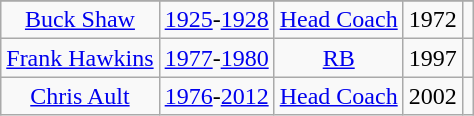<table class="wikitable" style="text-align:center;">
<tr>
</tr>
<tr>
<td><a href='#'>Buck Shaw</a></td>
<td><a href='#'>1925</a>-<a href='#'>1928</a></td>
<td><a href='#'>Head Coach</a></td>
<td>1972</td>
<td></td>
</tr>
<tr>
<td><a href='#'>Frank Hawkins</a></td>
<td><a href='#'>1977</a>-<a href='#'>1980</a></td>
<td><a href='#'>RB</a></td>
<td>1997</td>
<td></td>
</tr>
<tr>
<td><a href='#'>Chris Ault</a></td>
<td><a href='#'>1976</a>-<a href='#'>2012</a></td>
<td><a href='#'>Head Coach</a></td>
<td>2002</td>
<td></td>
</tr>
</table>
